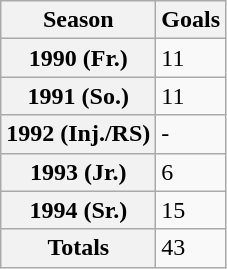<table class="wikitable">
<tr>
<th>Season</th>
<th>Goals</th>
</tr>
<tr>
<th>1990 (Fr.)</th>
<td>11</td>
</tr>
<tr>
<th>1991 (So.)</th>
<td>11</td>
</tr>
<tr>
<th>1992 (Inj./RS)</th>
<td>-</td>
</tr>
<tr>
<th>1993 (Jr.)</th>
<td>6</td>
</tr>
<tr>
<th>1994 (Sr.)</th>
<td>15</td>
</tr>
<tr>
<th>Totals</th>
<td>43</td>
</tr>
</table>
